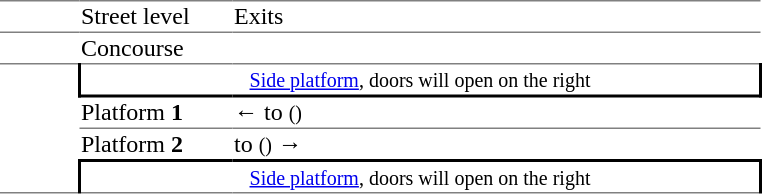<table style="border-collapse:collapse">
<tr style="border-top:1px solid gray">
<td style="width:50px"><strong></strong></td>
<td style="width:100px">Street level</td>
<td style="width:350px">Exits</td>
</tr>
<tr style="border-top:1px solid gray">
<td><strong></strong></td>
<td>Concourse</td>
<td></td>
</tr>
<tr style="border-top:1px solid gray">
<td rowspan=4 style="width:50px;border-bottom:1px solid gray"><strong></strong></td>
<td colspan=2 style="border-right:solid 2px black;border-left:solid 2px black;border-bottom:solid 2px black;text-align:center"><small><a href='#'>Side platform</a>, doors will open on the right</small></td>
</tr>
<tr>
<td style="width:100px">Platform <strong>1</strong></td>
<td style="width:350px">←  to  <small>()</small></td>
</tr>
<tr style="border-top:1px solid gray">
<td>Platform <strong>2</strong></td>
<td>  to  <small>()</small> →</td>
</tr>
<tr>
<td colspan=2 style="border-right:solid 2px black;border-left:solid 2px black;border-top:solid 2px black;text-align:center;border-bottom:1px solid gray"><small><a href='#'>Side platform</a>, doors will open on the right</small></td>
</tr>
</table>
